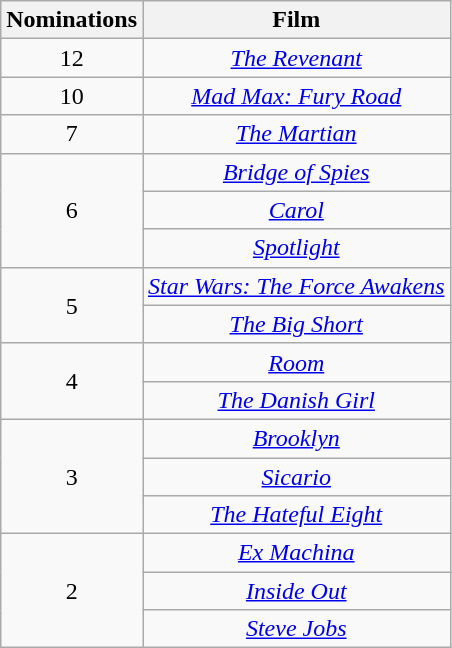<table class="wikitable" style="text-align: center;">
<tr>
<th scope="col">Nominations</th>
<th scope="col">Film</th>
</tr>
<tr>
<td>12</td>
<td><em><a href='#'>The Revenant</a></em></td>
</tr>
<tr>
<td>10</td>
<td><em><a href='#'>Mad Max: Fury Road</a></em></td>
</tr>
<tr>
<td>7</td>
<td><em><a href='#'>The Martian</a></em></td>
</tr>
<tr>
<td rowspan=3 style="text-align:center;">6</td>
<td><em><a href='#'>Bridge of Spies</a></em></td>
</tr>
<tr>
<td><em><a href='#'>Carol</a></em></td>
</tr>
<tr>
<td><em><a href='#'>Spotlight</a></em></td>
</tr>
<tr>
<td rowspan=2 style="text-align:center;">5</td>
<td><em><a href='#'>Star Wars: The Force Awakens</a></em></td>
</tr>
<tr>
<td><em><a href='#'>The Big Short</a></em></td>
</tr>
<tr>
<td rowspan=2 style="text-align:center;">4</td>
<td><em><a href='#'>Room</a></em></td>
</tr>
<tr>
<td><em><a href='#'>The Danish Girl</a></em></td>
</tr>
<tr>
<td rowspan=3 style="text-align:center;">3</td>
<td><em><a href='#'>Brooklyn</a></em></td>
</tr>
<tr>
<td><em><a href='#'>Sicario</a></em></td>
</tr>
<tr>
<td><em><a href='#'>The Hateful Eight</a></em></td>
</tr>
<tr>
<td rowspan=3 style="text-align:center;">2</td>
<td><em><a href='#'>Ex Machina</a></em></td>
</tr>
<tr>
<td><em><a href='#'>Inside Out</a></em></td>
</tr>
<tr>
<td><em><a href='#'>Steve Jobs</a></em></td>
</tr>
</table>
